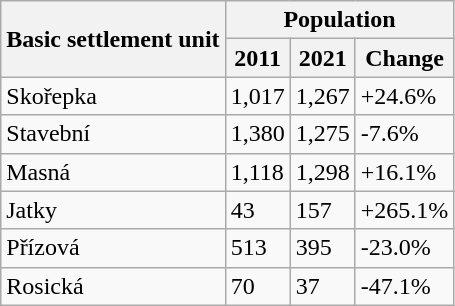<table class="wikitable sortable">
<tr>
<th rowspan=2>Basic settlement unit</th>
<th colspan=3>Population</th>
</tr>
<tr>
<th>2011</th>
<th>2021</th>
<th>Change</th>
</tr>
<tr>
<td>Skořepka</td>
<td>1,017</td>
<td>1,267</td>
<td>+24.6%</td>
</tr>
<tr>
<td>Stavební</td>
<td>1,380</td>
<td>1,275</td>
<td>-7.6%</td>
</tr>
<tr>
<td>Masná</td>
<td>1,118</td>
<td>1,298</td>
<td>+16.1%</td>
</tr>
<tr>
<td>Jatky</td>
<td>43</td>
<td>157</td>
<td>+265.1%</td>
</tr>
<tr>
<td>Přízová</td>
<td>513</td>
<td>395</td>
<td>-23.0%</td>
</tr>
<tr>
<td>Rosická</td>
<td>70</td>
<td>37</td>
<td>-47.1%</td>
</tr>
</table>
